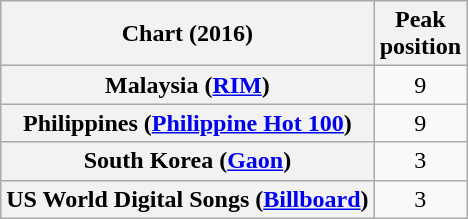<table class="wikitable plainrowheaders" style="text-align:center;">
<tr>
<th scope="col">Chart (2016)</th>
<th scope="col">Peak<br>position</th>
</tr>
<tr>
<th scope="row">Malaysia (<a href='#'>RIM</a>)</th>
<td>9</td>
</tr>
<tr>
<th scope="row">Philippines (<a href='#'>Philippine Hot 100</a>)</th>
<td align="center">9</td>
</tr>
<tr>
<th scope="row">South Korea (<a href='#'>Gaon</a>)</th>
<td align="center">3</td>
</tr>
<tr>
<th scope="row">US World Digital Songs (<a href='#'>Billboard</a>)</th>
<td>3</td>
</tr>
</table>
